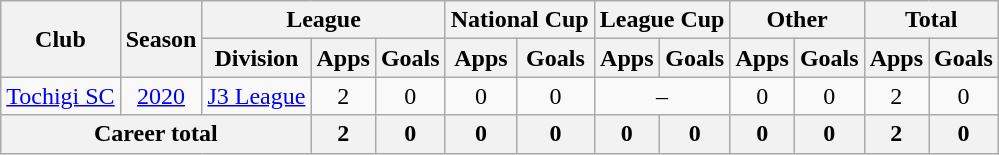<table class="wikitable" style="text-align: center">
<tr>
<th rowspan="2">Club</th>
<th rowspan="2">Season</th>
<th colspan="3">League</th>
<th colspan="2">National Cup</th>
<th colspan="2">League Cup</th>
<th colspan="2">Other</th>
<th colspan="2">Total</th>
</tr>
<tr>
<th>Division</th>
<th>Apps</th>
<th>Goals</th>
<th>Apps</th>
<th>Goals</th>
<th>Apps</th>
<th>Goals</th>
<th>Apps</th>
<th>Goals</th>
<th>Apps</th>
<th>Goals</th>
</tr>
<tr>
<td><a href='#'>Tochigi SC</a></td>
<td><a href='#'>2020</a></td>
<td><a href='#'>J3 League</a></td>
<td>2</td>
<td>0</td>
<td>0</td>
<td>0</td>
<td colspan="2">–</td>
<td>0</td>
<td>0</td>
<td>2</td>
<td>0</td>
</tr>
<tr>
<th colspan=3>Career total</th>
<th>2</th>
<th>0</th>
<th>0</th>
<th>0</th>
<th>0</th>
<th>0</th>
<th>0</th>
<th>0</th>
<th>2</th>
<th>0</th>
</tr>
</table>
